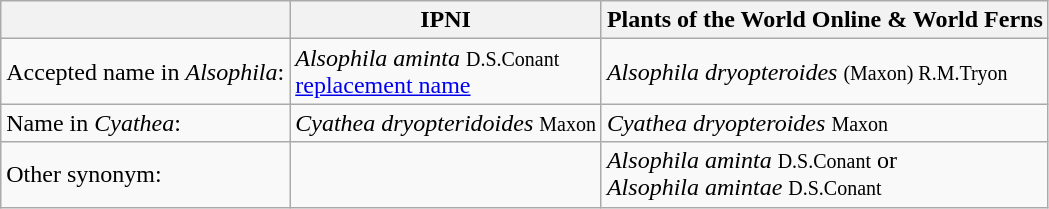<table class="wikitable">
<tr>
<th></th>
<th>IPNI</th>
<th>Plants of the World Online & World Ferns</th>
</tr>
<tr>
<td>Accepted name in <em>Alsophila</em>:</td>
<td><em>Alsophila aminta</em> <small>D.S.Conant</small><br><a href='#'>replacement name</a></td>
<td><em>Alsophila dryopteroides</em> <small>(Maxon) R.M.Tryon</small></td>
</tr>
<tr>
<td>Name in <em>Cyathea</em>:</td>
<td><em>Cyathea dryopteridoides</em> <small>Maxon</small></td>
<td><em>Cyathea dryopteroides</em> <small>Maxon</small></td>
</tr>
<tr>
<td>Other synonym:</td>
<td></td>
<td><em>Alsophila aminta</em> <small>D.S.Conant</small> or<br><em>Alsophila amintae</em> <small>D.S.Conant</small></td>
</tr>
</table>
